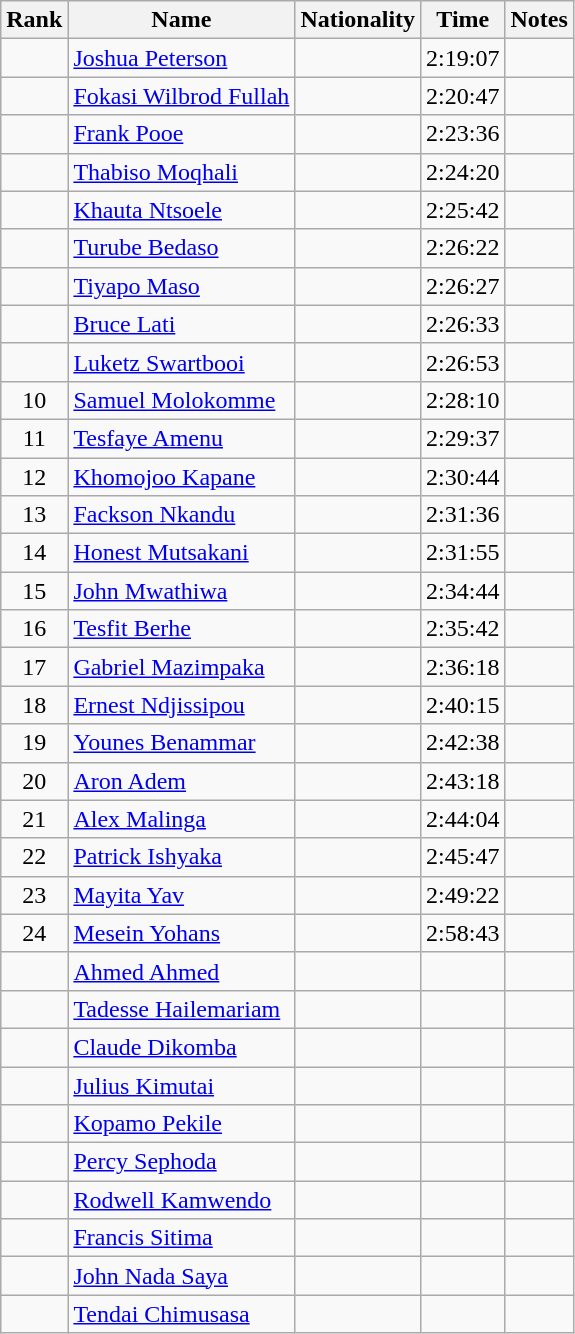<table class="wikitable sortable" style="text-align:center">
<tr>
<th>Rank</th>
<th>Name</th>
<th>Nationality</th>
<th>Time</th>
<th>Notes</th>
</tr>
<tr>
<td></td>
<td align=left><a href='#'>Joshua Peterson</a></td>
<td align=left></td>
<td>2:19:07</td>
<td></td>
</tr>
<tr>
<td></td>
<td align=left><a href='#'>Fokasi Wilbrod Fullah</a></td>
<td align=left></td>
<td>2:20:47</td>
<td></td>
</tr>
<tr>
<td></td>
<td align=left><a href='#'>Frank Pooe</a></td>
<td align=left></td>
<td>2:23:36</td>
<td></td>
</tr>
<tr>
<td></td>
<td align=left><a href='#'>Thabiso Moqhali</a></td>
<td align=left></td>
<td>2:24:20</td>
<td></td>
</tr>
<tr>
<td></td>
<td align=left><a href='#'>Khauta Ntsoele</a></td>
<td align=left></td>
<td>2:25:42</td>
<td></td>
</tr>
<tr>
<td></td>
<td align=left><a href='#'>Turube Bedaso</a></td>
<td align=left></td>
<td>2:26:22</td>
<td></td>
</tr>
<tr>
<td></td>
<td align=left><a href='#'>Tiyapo Maso</a></td>
<td align=left></td>
<td>2:26:27</td>
<td></td>
</tr>
<tr>
<td></td>
<td align=left><a href='#'>Bruce Lati</a></td>
<td align=left></td>
<td>2:26:33</td>
<td></td>
</tr>
<tr>
<td></td>
<td align=left><a href='#'>Luketz Swartbooi</a></td>
<td align=left></td>
<td>2:26:53</td>
<td></td>
</tr>
<tr>
<td>10</td>
<td align=left><a href='#'>Samuel Molokomme</a></td>
<td align=left></td>
<td>2:28:10</td>
<td></td>
</tr>
<tr>
<td>11</td>
<td align=left><a href='#'>Tesfaye Amenu</a></td>
<td align=left></td>
<td>2:29:37</td>
<td></td>
</tr>
<tr>
<td>12</td>
<td align=left><a href='#'>Khomojoo Kapane</a></td>
<td align=left></td>
<td>2:30:44</td>
<td></td>
</tr>
<tr>
<td>13</td>
<td align=left><a href='#'>Fackson Nkandu</a></td>
<td align=left></td>
<td>2:31:36</td>
<td></td>
</tr>
<tr>
<td>14</td>
<td align=left><a href='#'>Honest Mutsakani</a></td>
<td align=left></td>
<td>2:31:55</td>
<td></td>
</tr>
<tr>
<td>15</td>
<td align=left><a href='#'>John Mwathiwa</a></td>
<td align=left></td>
<td>2:34:44</td>
<td></td>
</tr>
<tr>
<td>16</td>
<td align=left><a href='#'>Tesfit Berhe</a></td>
<td align=left></td>
<td>2:35:42</td>
<td></td>
</tr>
<tr>
<td>17</td>
<td align=left><a href='#'>Gabriel Mazimpaka</a></td>
<td align=left></td>
<td>2:36:18</td>
<td></td>
</tr>
<tr>
<td>18</td>
<td align=left><a href='#'>Ernest Ndjissipou</a></td>
<td align=left></td>
<td>2:40:15</td>
<td></td>
</tr>
<tr>
<td>19</td>
<td align=left><a href='#'>Younes Benammar</a></td>
<td align=left></td>
<td>2:42:38</td>
<td></td>
</tr>
<tr>
<td>20</td>
<td align=left><a href='#'>Aron Adem</a></td>
<td align=left></td>
<td>2:43:18</td>
<td></td>
</tr>
<tr>
<td>21</td>
<td align=left><a href='#'>Alex Malinga</a></td>
<td align=left></td>
<td>2:44:04</td>
<td></td>
</tr>
<tr>
<td>22</td>
<td align=left><a href='#'>Patrick Ishyaka</a></td>
<td align=left></td>
<td>2:45:47</td>
<td></td>
</tr>
<tr>
<td>23</td>
<td align=left><a href='#'>Mayita Yav</a></td>
<td align=left></td>
<td>2:49:22</td>
<td></td>
</tr>
<tr>
<td>24</td>
<td align=left><a href='#'>Mesein Yohans</a></td>
<td align=left></td>
<td>2:58:43</td>
<td></td>
</tr>
<tr>
<td></td>
<td align=left><a href='#'>Ahmed Ahmed</a></td>
<td align=left></td>
<td></td>
<td></td>
</tr>
<tr>
<td></td>
<td align=left><a href='#'>Tadesse Hailemariam</a></td>
<td align=left></td>
<td></td>
<td></td>
</tr>
<tr>
<td></td>
<td align=left><a href='#'>Claude Dikomba</a></td>
<td align=left></td>
<td></td>
<td></td>
</tr>
<tr>
<td></td>
<td align=left><a href='#'>Julius Kimutai</a></td>
<td align=left></td>
<td></td>
<td></td>
</tr>
<tr>
<td></td>
<td align=left><a href='#'>Kopamo Pekile</a></td>
<td align=left></td>
<td></td>
<td></td>
</tr>
<tr>
<td></td>
<td align=left><a href='#'>Percy Sephoda</a></td>
<td align=left></td>
<td></td>
<td></td>
</tr>
<tr>
<td></td>
<td align=left><a href='#'>Rodwell Kamwendo</a></td>
<td align=left></td>
<td></td>
<td></td>
</tr>
<tr>
<td></td>
<td align=left><a href='#'>Francis Sitima</a></td>
<td align=left></td>
<td></td>
<td></td>
</tr>
<tr>
<td></td>
<td align=left><a href='#'>John Nada Saya</a></td>
<td align=left></td>
<td></td>
<td></td>
</tr>
<tr>
<td></td>
<td align=left><a href='#'>Tendai Chimusasa</a></td>
<td align=left></td>
<td></td>
<td></td>
</tr>
</table>
